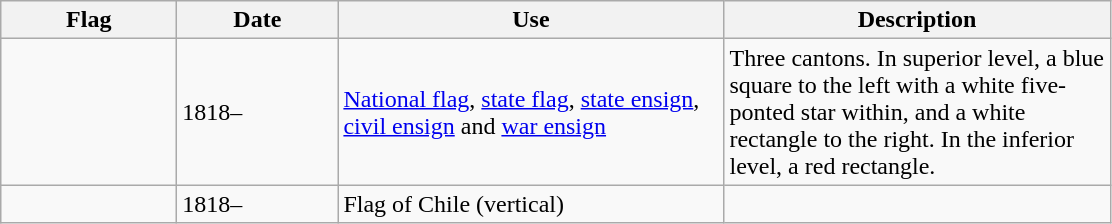<table class="wikitable" style="background: #f9f9f9">
<tr>
<th width="110">Flag</th>
<th width="100">Date</th>
<th width="250">Use</th>
<th width="250">Description</th>
</tr>
<tr>
<td></td>
<td>1818–</td>
<td><a href='#'>National flag</a>, <a href='#'>state flag</a>, <a href='#'>state ensign</a>, <a href='#'>civil ensign</a> and <a href='#'>war ensign</a></td>
<td>Three cantons. In superior level, a blue square to the left with a white five-ponted star within, and a white rectangle to the right. In the inferior level, a red rectangle.</td>
</tr>
<tr>
<td></td>
<td>1818–</td>
<td>Flag of Chile (vertical)</td>
</tr>
</table>
